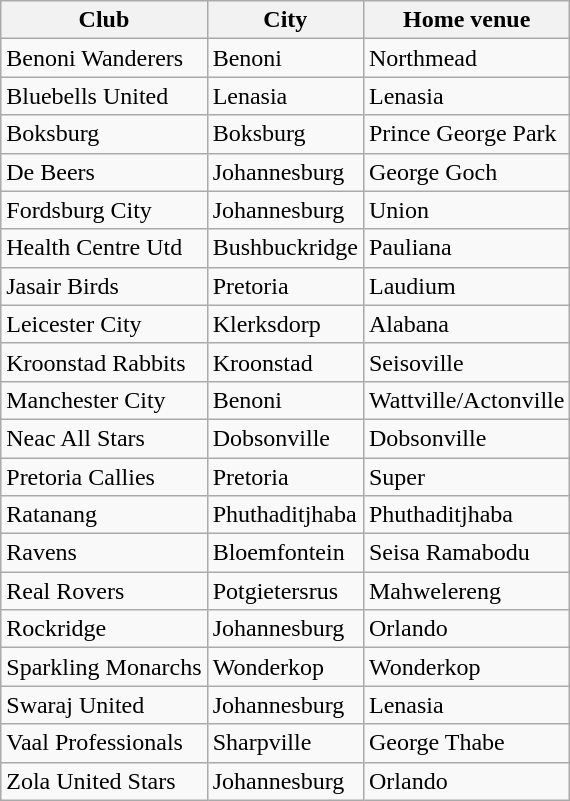<table class="wikitable">
<tr>
<th>Club</th>
<th>City</th>
<th>Home venue</th>
</tr>
<tr>
<td>Benoni Wanderers</td>
<td>Benoni</td>
<td>Northmead</td>
</tr>
<tr>
<td>Bluebells United</td>
<td>Lenasia</td>
<td>Lenasia</td>
</tr>
<tr>
<td>Boksburg</td>
<td>Boksburg</td>
<td>Prince George Park</td>
</tr>
<tr>
<td>De Beers</td>
<td>Johannesburg</td>
<td>George Goch</td>
</tr>
<tr>
<td>Fordsburg City</td>
<td>Johannesburg</td>
<td>Union</td>
</tr>
<tr>
<td>Health Centre Utd</td>
<td>Bushbuckridge</td>
<td>Pauliana</td>
</tr>
<tr>
<td>Jasair Birds</td>
<td>Pretoria</td>
<td>Laudium</td>
</tr>
<tr>
<td>Leicester City</td>
<td>Klerksdorp</td>
<td>Alabana</td>
</tr>
<tr>
<td>Kroonstad Rabbits</td>
<td>Kroonstad</td>
<td>Seisoville</td>
</tr>
<tr>
<td>Manchester City</td>
<td>Benoni</td>
<td>Wattville/Actonville</td>
</tr>
<tr>
<td>Neac All Stars</td>
<td>Dobsonville</td>
<td>Dobsonville</td>
</tr>
<tr>
<td>Pretoria Callies</td>
<td>Pretoria</td>
<td>Super</td>
</tr>
<tr>
<td>Ratanang</td>
<td>Phuthaditjhaba</td>
<td>Phuthaditjhaba</td>
</tr>
<tr>
<td>Ravens</td>
<td>Bloemfontein</td>
<td>Seisa Ramabodu</td>
</tr>
<tr>
<td>Real Rovers</td>
<td>Potgietersrus</td>
<td>Mahwelereng</td>
</tr>
<tr>
<td>Rockridge</td>
<td>Johannesburg</td>
<td>Orlando</td>
</tr>
<tr>
<td>Sparkling Monarchs</td>
<td>Wonderkop</td>
<td>Wonderkop</td>
</tr>
<tr>
<td>Swaraj United</td>
<td>Johannesburg</td>
<td>Lenasia</td>
</tr>
<tr>
<td>Vaal Professionals</td>
<td>Sharpville</td>
<td>George Thabe</td>
</tr>
<tr>
<td>Zola United Stars</td>
<td>Johannesburg</td>
<td>Orlando</td>
</tr>
</table>
